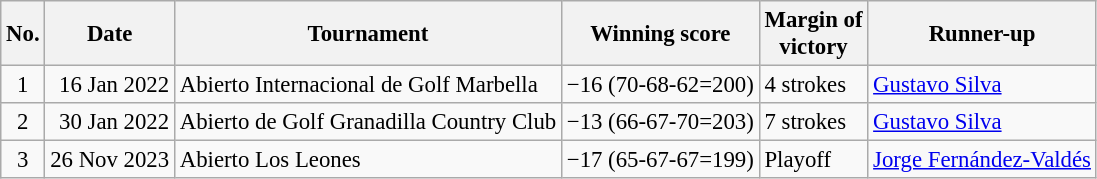<table class="wikitable" style="font-size:95%;">
<tr>
<th>No.</th>
<th>Date</th>
<th>Tournament</th>
<th>Winning score</th>
<th>Margin of<br>victory</th>
<th>Runner-up</th>
</tr>
<tr>
<td align=center>1</td>
<td align=right>16 Jan 2022</td>
<td>Abierto Internacional de Golf Marbella</td>
<td>−16 (70-68-62=200)</td>
<td>4 strokes</td>
<td> <a href='#'>Gustavo Silva</a></td>
</tr>
<tr>
<td align=center>2</td>
<td align=right>30 Jan 2022</td>
<td>Abierto de Golf Granadilla Country Club</td>
<td>−13 (66-67-70=203)</td>
<td>7 strokes</td>
<td> <a href='#'>Gustavo Silva</a></td>
</tr>
<tr>
<td align=center>3</td>
<td align=right>26 Nov 2023</td>
<td>Abierto Los Leones</td>
<td>−17 (65-67-67=199)</td>
<td>Playoff</td>
<td> <a href='#'>Jorge Fernández-Valdés</a></td>
</tr>
</table>
